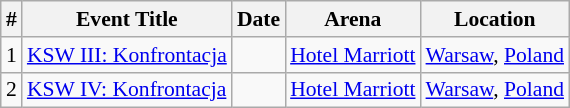<table class="sortable wikitable succession-box" style="margin:1.0em auto; font-size:90%;">
<tr>
<th scope="col">#</th>
<th scope="col">Event Title</th>
<th scope="col">Date</th>
<th scope="col">Arena</th>
<th scope="col">Location</th>
</tr>
<tr>
<td align=center>1</td>
<td><a href='#'>KSW III: Konfrontacja</a></td>
<td></td>
<td><a href='#'>Hotel Marriott</a></td>
<td> <a href='#'>Warsaw</a>, <a href='#'>Poland</a></td>
</tr>
<tr>
<td align=center>2</td>
<td><a href='#'>KSW IV: Konfrontacja</a></td>
<td></td>
<td><a href='#'>Hotel Marriott</a></td>
<td> <a href='#'>Warsaw</a>, <a href='#'>Poland</a></td>
</tr>
</table>
